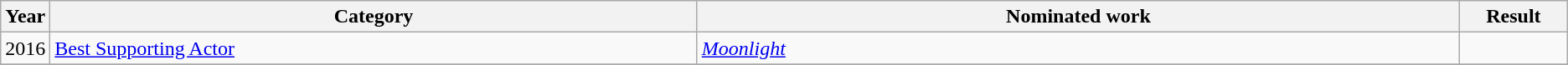<table class=wikitable>
<tr>
<th scope="col" style="width:1em;">Year</th>
<th scope="col" style="width:33em;">Category</th>
<th scope="col" style="width:39em;">Nominated work</th>
<th scope="col" style="width:5em;">Result</th>
</tr>
<tr>
<td>2016</td>
<td><a href='#'>Best Supporting Actor</a></td>
<td><em><a href='#'>Moonlight</a></em></td>
<td></td>
</tr>
<tr>
</tr>
</table>
